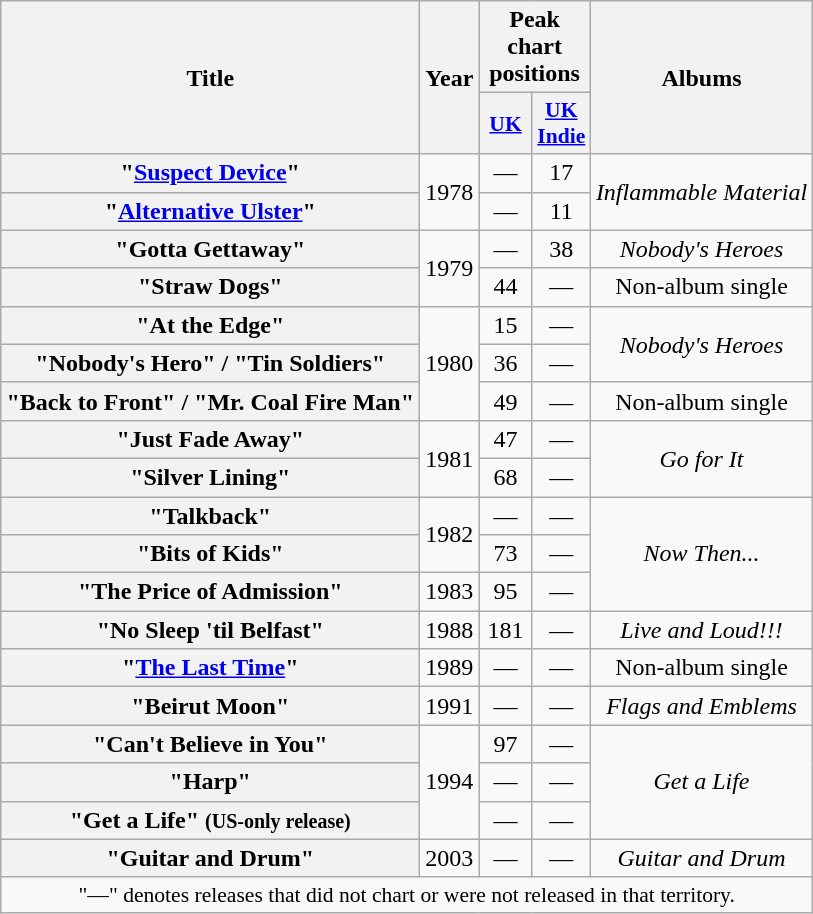<table class="wikitable plainrowheaders" style="text-align:center;">
<tr>
<th rowspan="2" scope="col" style="width:17em;">Title</th>
<th rowspan="2" scope="col" style="width:2em;">Year</th>
<th colspan="2">Peak chart positions</th>
<th rowspan="2">Albums</th>
</tr>
<tr>
<th scope="col" style="width:2em;font-size:90%;"><a href='#'>UK</a><br></th>
<th scope="col" style="width:2em;font-size:90%;"><a href='#'>UK Indie</a><br></th>
</tr>
<tr>
<th scope="row">"<a href='#'>Suspect Device</a>"</th>
<td rowspan="2">1978</td>
<td>—</td>
<td>17</td>
<td rowspan="2"><em>Inflammable Material</em></td>
</tr>
<tr>
<th scope="row">"<a href='#'>Alternative Ulster</a>"</th>
<td>—</td>
<td>11</td>
</tr>
<tr>
<th scope="row">"Gotta Gettaway"</th>
<td rowspan="2">1979</td>
<td>—</td>
<td>38</td>
<td><em>Nobody's Heroes</em></td>
</tr>
<tr>
<th scope="row">"Straw Dogs"</th>
<td>44</td>
<td>—</td>
<td>Non-album single</td>
</tr>
<tr>
<th scope="row">"At the Edge"</th>
<td rowspan="3">1980</td>
<td>15</td>
<td>—</td>
<td rowspan="2"><em>Nobody's Heroes</em></td>
</tr>
<tr>
<th scope="row">"Nobody's Hero" / "Tin Soldiers"</th>
<td>36</td>
<td>—</td>
</tr>
<tr>
<th scope="row">"Back to Front" / "Mr. Coal Fire Man"</th>
<td>49</td>
<td>—</td>
<td>Non-album single</td>
</tr>
<tr>
<th scope="row">"Just Fade Away"</th>
<td rowspan="2">1981</td>
<td>47</td>
<td>—</td>
<td rowspan="2"><em>Go for It</em></td>
</tr>
<tr>
<th scope="row">"Silver Lining"</th>
<td>68</td>
<td>—</td>
</tr>
<tr>
<th scope="row">"Talkback"</th>
<td rowspan="2">1982</td>
<td>—</td>
<td>—</td>
<td rowspan="3"><em>Now Then...</em></td>
</tr>
<tr>
<th scope="row">"Bits of Kids"</th>
<td>73</td>
<td>—</td>
</tr>
<tr>
<th scope="row">"The Price of Admission"</th>
<td>1983</td>
<td>95</td>
<td>—</td>
</tr>
<tr>
<th scope="row">"No Sleep 'til Belfast"</th>
<td>1988</td>
<td>181</td>
<td>—</td>
<td><em>Live and Loud!!!</em></td>
</tr>
<tr>
<th scope="row">"<a href='#'>The Last Time</a>"</th>
<td>1989</td>
<td>—</td>
<td>—</td>
<td>Non-album single</td>
</tr>
<tr>
<th scope="row">"Beirut Moon"</th>
<td>1991</td>
<td>—</td>
<td>—</td>
<td><em>Flags and Emblems</em></td>
</tr>
<tr>
<th scope="row">"Can't Believe in You"</th>
<td rowspan="3">1994</td>
<td>97</td>
<td>—</td>
<td rowspan="3"><em>Get a Life</em></td>
</tr>
<tr>
<th scope="row">"Harp"</th>
<td>—</td>
<td>—</td>
</tr>
<tr>
<th scope="row">"Get a Life" <small>(US-only release)</small></th>
<td>—</td>
<td>—</td>
</tr>
<tr>
<th scope="row">"Guitar and Drum"</th>
<td>2003</td>
<td>—</td>
<td>—</td>
<td><em>Guitar and Drum</em></td>
</tr>
<tr>
<td colspan="5" style="font-size:90%">"—" denotes releases that did not chart or were not released in that territory.</td>
</tr>
</table>
